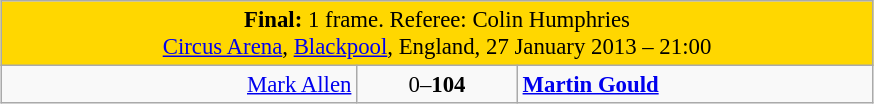<table class="wikitable" style="font-size: 95%; margin: 1em auto 1em auto;">
<tr>
<td colspan="3" align="center" bgcolor="#ffd700"><strong>Final:</strong> 1 frame. Referee: Colin Humphries<br> <a href='#'>Circus Arena</a>, <a href='#'>Blackpool</a>, England, 27 January 2013 – 21:00</td>
</tr>
<tr>
<td width="230" align="right"><a href='#'>Mark Allen</a><br></td>
<td width="100" align="center">0–<strong>104</strong></td>
<td width="230"><strong><a href='#'>Martin Gould</a></strong><br></td>
</tr>
</table>
